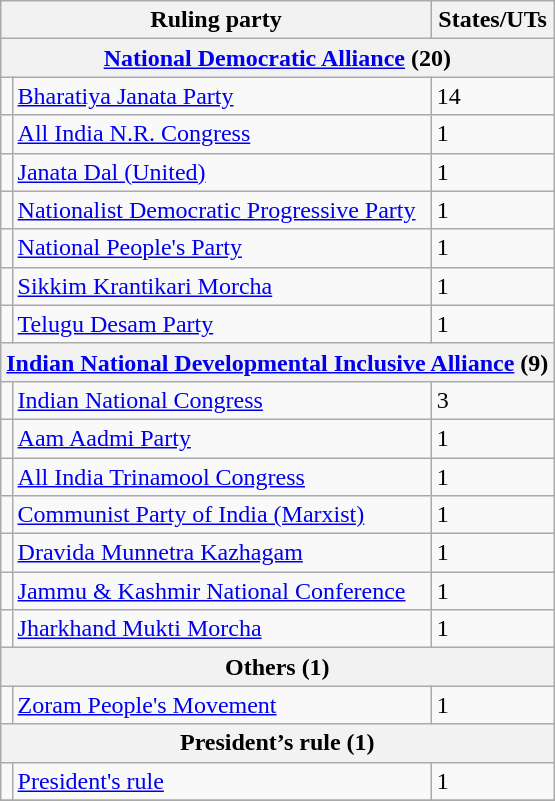<table class="wikitable sortable" style="text-align:left;"style="font-size: 90%">
<tr>
<th colspan="2">Ruling party</th>
<th>States/UTs</th>
</tr>
<tr>
<th colspan="3"><a href='#'>National Democratic Alliance</a> (20)</th>
</tr>
<tr>
<td></td>
<td><a href='#'>Bharatiya Janata Party</a></td>
<td>14</td>
</tr>
<tr>
<td></td>
<td><a href='#'>All India N.R. Congress</a></td>
<td>1</td>
</tr>
<tr>
<td></td>
<td><a href='#'>Janata Dal (United)</a></td>
<td>1</td>
</tr>
<tr>
<td></td>
<td><a href='#'>Nationalist Democratic Progressive Party</a></td>
<td>1</td>
</tr>
<tr>
<td></td>
<td><a href='#'>National People's Party</a></td>
<td>1</td>
</tr>
<tr>
<td></td>
<td><a href='#'>Sikkim Krantikari Morcha</a></td>
<td>1</td>
</tr>
<tr>
<td></td>
<td><a href='#'>Telugu Desam Party</a></td>
<td>1</td>
</tr>
<tr>
<th colspan="3"><a href='#'>Indian National Developmental Inclusive Alliance</a> (9)</th>
</tr>
<tr>
<td></td>
<td><a href='#'>Indian National Congress</a></td>
<td>3</td>
</tr>
<tr>
<td></td>
<td><a href='#'>Aam Aadmi Party</a></td>
<td>1</td>
</tr>
<tr>
<td></td>
<td><a href='#'>All India Trinamool Congress</a></td>
<td>1</td>
</tr>
<tr>
<td></td>
<td><a href='#'>Communist Party of India (Marxist)</a></td>
<td>1</td>
</tr>
<tr>
<td></td>
<td><a href='#'>Dravida Munnetra Kazhagam</a></td>
<td>1</td>
</tr>
<tr>
<td></td>
<td><a href='#'>Jammu & Kashmir National Conference</a></td>
<td>1</td>
</tr>
<tr>
<td></td>
<td><a href='#'>Jharkhand Mukti Morcha</a></td>
<td>1</td>
</tr>
<tr>
<th Colspan="3">Others (1)</th>
</tr>
<tr>
<td></td>
<td><a href='#'>Zoram People's Movement</a></td>
<td>1</td>
</tr>
<tr>
<th Colspan="3">President’s rule (1)</th>
</tr>
<tr>
<td></td>
<td><a href='#'>President's rule</a></td>
<td>1</td>
</tr>
<tr>
</tr>
</table>
